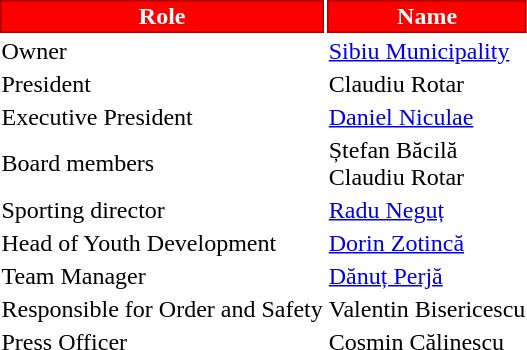<table class="toccolours">
<tr>
<th style="background:#fb0100;color:#fefefe;border:1px solid #ad0000;">Role</th>
<th style="background:#fb0100;color:#fefefe;border:1px solid #ad0000;">Name</th>
</tr>
<tr>
<td>Owner</td>
<td> <a href='#'>Sibiu Municipality</a></td>
</tr>
<tr>
<td>President</td>
<td> Claudiu Rotar</td>
</tr>
<tr>
<td>Executive President</td>
<td> <a href='#'>Daniel Niculae</a></td>
</tr>
<tr>
<td>Board members</td>
<td> Ștefan Băcilă <br>  Claudiu Rotar</td>
</tr>
<tr>
<td>Sporting director</td>
<td> <a href='#'>Radu Neguț</a></td>
</tr>
<tr>
<td>Head of Youth Development</td>
<td> <a href='#'>Dorin Zotincă</a></td>
</tr>
<tr>
<td>Team Manager</td>
<td> <a href='#'>Dănuț Perjă</a></td>
</tr>
<tr>
<td>Responsible for Order and Safety</td>
<td> Valentin Bisericescu</td>
</tr>
<tr>
<td>Press Officer</td>
<td> Cosmin Călinescu</td>
</tr>
</table>
